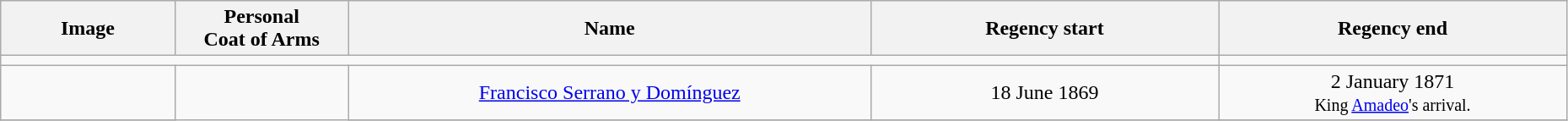<table width=98% class="wikitable">
<tr>
<th width=10%>Image</th>
<th width=10%>Personal<br>Coat of Arms</th>
<th width=30%>Name</th>
<th width=20%>Regency start</th>
<th width=20%>Regency end</th>
</tr>
<tr>
<td colspan=4></td>
<td></td>
</tr>
<tr>
<td align="center"></td>
<td align="center" rowspan="2"></td>
<td align="center"><a href='#'>Francisco Serrano y Domínguez</a></td>
<td align="center">18 June 1869</td>
<td align="center">2 January 1871<br><small>King <a href='#'>Amadeo</a>'s arrival.</small></td>
</tr>
<tr>
</tr>
</table>
